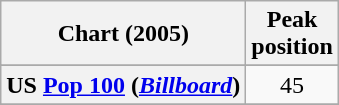<table class="wikitable sortable plainrowheaders" style="text-align:center;">
<tr>
<th scope="col">Chart (2005)</th>
<th scope="col">Peak<br>position</th>
</tr>
<tr>
</tr>
<tr>
</tr>
<tr>
</tr>
<tr>
<th scope="row">US <a href='#'>Pop 100</a> (<em><a href='#'>Billboard</a></em>)</th>
<td align="center">45</td>
</tr>
<tr>
</tr>
</table>
